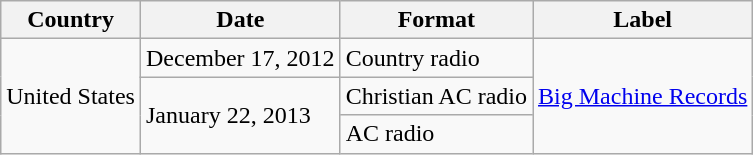<table class="wikitable plainrowheaders">
<tr>
<th scope="col">Country</th>
<th scope="col">Date</th>
<th scope="col">Format</th>
<th scope="col">Label</th>
</tr>
<tr>
<td rowspan="3">United States</td>
<td rowspan="1">December 17, 2012</td>
<td>Country radio</td>
<td rowspan="3"><a href='#'>Big Machine Records</a></td>
</tr>
<tr>
<td rowspan="2">January 22, 2013</td>
<td>Christian AC radio</td>
</tr>
<tr>
<td>AC radio</td>
</tr>
</table>
